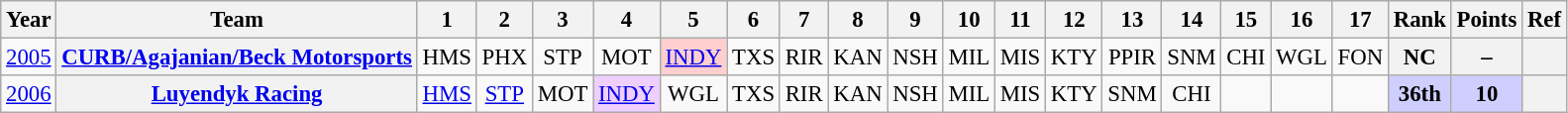<table class="wikitable" style="text-align:center; font-size:95%">
<tr>
<th>Year</th>
<th>Team</th>
<th>1</th>
<th>2</th>
<th>3</th>
<th>4</th>
<th>5</th>
<th>6</th>
<th>7</th>
<th>8</th>
<th>9</th>
<th>10</th>
<th>11</th>
<th>12</th>
<th>13</th>
<th>14</th>
<th>15</th>
<th>16</th>
<th>17</th>
<th>Rank</th>
<th>Points</th>
<th>Ref</th>
</tr>
<tr>
<td><a href='#'>2005</a></td>
<th><a href='#'>CURB/Agajanian/Beck Motorsports</a></th>
<td>HMS</td>
<td>PHX</td>
<td>STP</td>
<td>MOT</td>
<td style="background:#FFCFCF;"><a href='#'>INDY</a><br></td>
<td>TXS</td>
<td>RIR</td>
<td>KAN</td>
<td>NSH</td>
<td>MIL</td>
<td>MIS</td>
<td>KTY</td>
<td>PPIR</td>
<td>SNM</td>
<td>CHI</td>
<td>WGL</td>
<td>FON</td>
<th>NC</th>
<th>–</th>
<th></th>
</tr>
<tr>
<td><a href='#'>2006</a></td>
<th><a href='#'>Luyendyk Racing</a></th>
<td><a href='#'>HMS</a></td>
<td><a href='#'>STP</a></td>
<td>MOT</td>
<td style="background:#EFCFFF;"><a href='#'>INDY</a><br></td>
<td>WGL</td>
<td>TXS</td>
<td>RIR</td>
<td>KAN</td>
<td>NSH</td>
<td>MIL</td>
<td>MIS</td>
<td>KTY</td>
<td>SNM</td>
<td>CHI</td>
<td></td>
<td></td>
<td></td>
<th style="background:#CFCFFF;"><strong>36th</strong></th>
<th style="background:#CFCFFF;"><strong>10</strong></th>
<th></th>
</tr>
</table>
